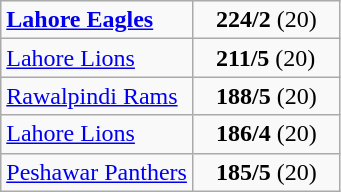<table class="wikitable">
<tr>
<td><strong><a href='#'>Lahore Eagles</a></strong></td>
<td>    <strong>224/2</strong> (20)   </td>
</tr>
<tr>
<td><a href='#'>Lahore Lions</a></td>
<td>    <strong>211/5</strong> (20)   </td>
</tr>
<tr>
<td><a href='#'>Rawalpindi Rams</a></td>
<td>    <strong>188/5</strong> (20)   </td>
</tr>
<tr>
<td><a href='#'>Lahore Lions</a></td>
<td>    <strong>186/4</strong> (20)   </td>
</tr>
<tr>
<td><a href='#'>Peshawar Panthers</a></td>
<td>    <strong>185/5</strong> (20)   </td>
</tr>
</table>
